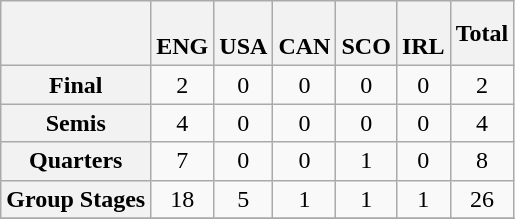<table class="wikitable">
<tr>
<th></th>
<th> <br>ENG</th>
<th> <br>USA</th>
<th> <br>CAN</th>
<th> <br>SCO</th>
<th> <br>IRL</th>
<th>Total</th>
</tr>
<tr align="center">
<th>Final</th>
<td>2</td>
<td>0</td>
<td>0</td>
<td>0</td>
<td>0</td>
<td>2</td>
</tr>
<tr align="center">
<th>Semis</th>
<td>4</td>
<td>0</td>
<td>0</td>
<td>0</td>
<td>0</td>
<td>4</td>
</tr>
<tr align="center">
<th>Quarters</th>
<td>7</td>
<td>0</td>
<td>0</td>
<td>1</td>
<td>0</td>
<td>8</td>
</tr>
<tr align="center">
<th>Group Stages</th>
<td>18</td>
<td>5</td>
<td>1</td>
<td>1</td>
<td>1</td>
<td>26</td>
</tr>
<tr align="center">
</tr>
</table>
